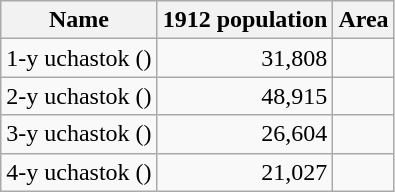<table class="wikitable sortable">
<tr>
<th>Name</th>
<th>1912 population</th>
<th>Area</th>
</tr>
<tr>
<td>1-y uchastok ()</td>
<td align="right">31,808</td>
<td></td>
</tr>
<tr>
<td>2-y uchastok ()</td>
<td align="right">48,915</td>
<td></td>
</tr>
<tr>
<td>3-y uchastok ()</td>
<td align="right">26,604</td>
<td></td>
</tr>
<tr>
<td>4-y uchastok ()</td>
<td align="right">21,027</td>
<td></td>
</tr>
</table>
